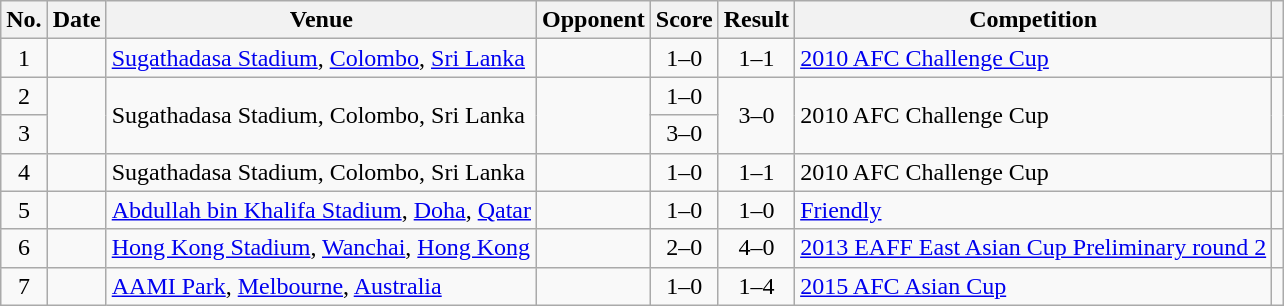<table class="wikitable sortable">
<tr>
<th scope=col>No.</th>
<th scope=col>Date</th>
<th scope=col>Venue</th>
<th scope=col>Opponent</th>
<th scope=col>Score</th>
<th scope=col>Result</th>
<th scope=col>Competition</th>
<th scope=col class="unsortable"></th>
</tr>
<tr>
<td align="center">1</td>
<td></td>
<td><a href='#'>Sugathadasa Stadium</a>, <a href='#'>Colombo</a>, <a href='#'>Sri Lanka</a></td>
<td></td>
<td align="center">1–0</td>
<td align="center">1–1</td>
<td><a href='#'>2010 AFC Challenge Cup</a></td>
<td></td>
</tr>
<tr>
<td align="center">2</td>
<td rowspan="2"></td>
<td rowspan="2">Sugathadasa Stadium, Colombo, Sri Lanka</td>
<td rowspan="2"></td>
<td align="center">1–0</td>
<td rowspan="2" style="text-align:center">3–0</td>
<td rowspan="2">2010 AFC Challenge Cup</td>
<td rowspan="2"></td>
</tr>
<tr>
<td align="center">3</td>
<td align="center">3–0</td>
</tr>
<tr>
<td align="center">4</td>
<td></td>
<td>Sugathadasa Stadium, Colombo, Sri Lanka</td>
<td></td>
<td align="center">1–0</td>
<td align="center">1–1</td>
<td>2010 AFC Challenge Cup</td>
<td></td>
</tr>
<tr>
<td align="center">5</td>
<td></td>
<td><a href='#'>Abdullah bin Khalifa Stadium</a>, <a href='#'>Doha</a>, <a href='#'>Qatar</a></td>
<td></td>
<td align="center">1–0</td>
<td align="center">1–0</td>
<td><a href='#'>Friendly</a></td>
<td></td>
</tr>
<tr>
<td align="center">6</td>
<td></td>
<td><a href='#'>Hong Kong Stadium</a>, <a href='#'>Wanchai</a>, <a href='#'>Hong Kong</a></td>
<td></td>
<td align="center">2–0</td>
<td align="center">4–0</td>
<td><a href='#'>2013 EAFF East Asian Cup Preliminary round 2</a></td>
<td></td>
</tr>
<tr>
<td align="center">7</td>
<td></td>
<td><a href='#'>AAMI Park</a>, <a href='#'>Melbourne</a>, <a href='#'>Australia</a></td>
<td></td>
<td align="center">1–0</td>
<td align="center">1–4</td>
<td><a href='#'>2015 AFC Asian Cup</a></td>
<td></td>
</tr>
</table>
